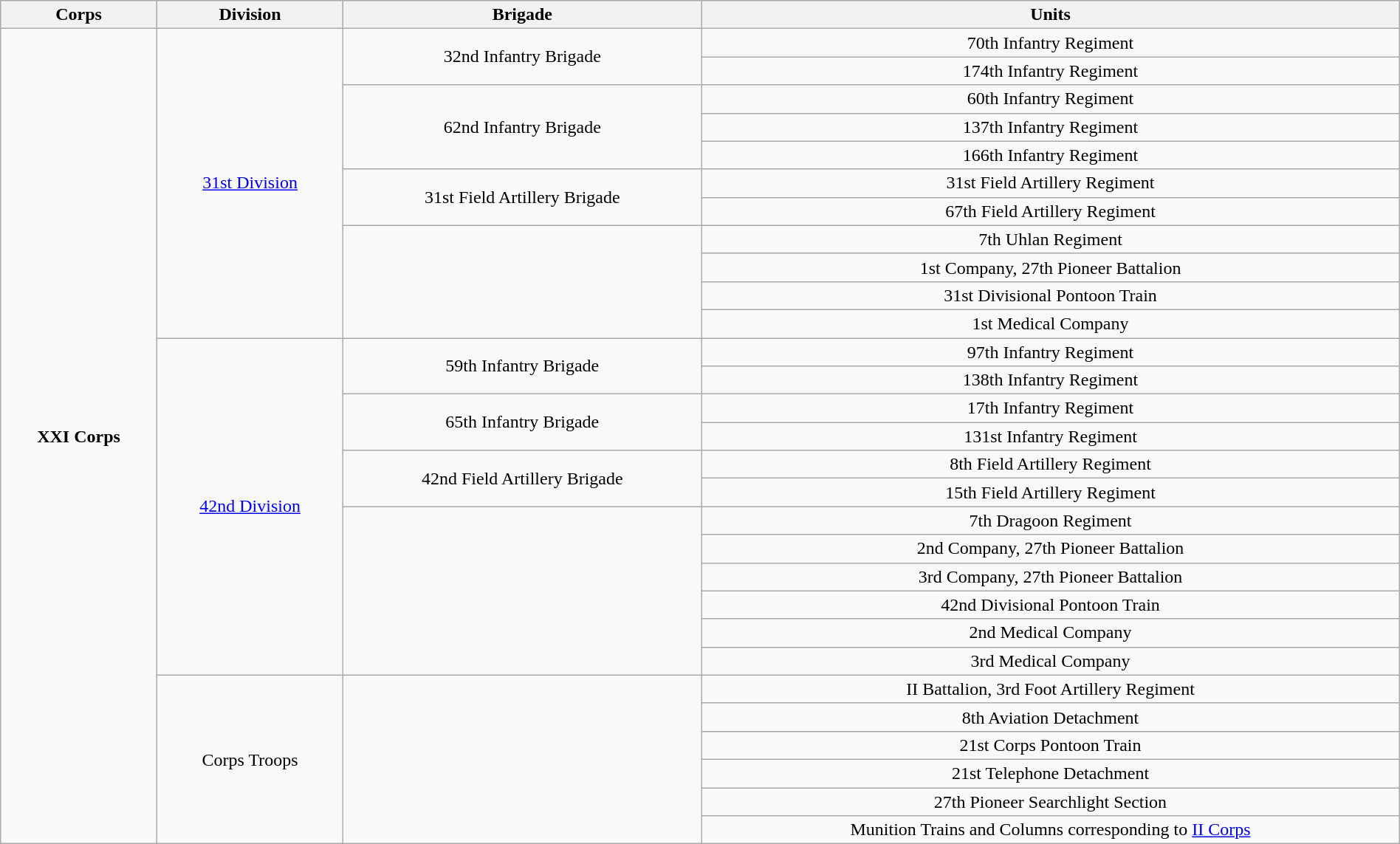<table class="wikitable collapsible collapsed" style="text-align:center; width:100%;">
<tr>
<th>Corps</th>
<th>Division</th>
<th>Brigade</th>
<th>Units</th>
</tr>
<tr>
<td ROWSPAN=29><strong>XXI Corps</strong></td>
<td ROWSPAN=11><a href='#'>31st Division</a></td>
<td ROWSPAN=2>32nd Infantry Brigade</td>
<td>70th Infantry Regiment</td>
</tr>
<tr>
<td>174th Infantry Regiment</td>
</tr>
<tr>
<td ROWSPAN=3>62nd Infantry Brigade</td>
<td>60th Infantry Regiment</td>
</tr>
<tr>
<td>137th Infantry Regiment</td>
</tr>
<tr>
<td>166th Infantry Regiment</td>
</tr>
<tr>
<td ROWSPAN=2>31st Field Artillery Brigade</td>
<td>31st Field Artillery Regiment</td>
</tr>
<tr>
<td>67th Field Artillery Regiment</td>
</tr>
<tr>
<td ROWSPAN=4></td>
<td>7th Uhlan Regiment</td>
</tr>
<tr>
<td>1st Company, 27th Pioneer Battalion</td>
</tr>
<tr>
<td>31st Divisional Pontoon Train</td>
</tr>
<tr>
<td>1st Medical Company</td>
</tr>
<tr>
<td ROWSPAN=12><a href='#'>42nd Division</a></td>
<td ROWSPAN=2>59th Infantry Brigade</td>
<td>97th Infantry Regiment</td>
</tr>
<tr>
<td>138th Infantry Regiment</td>
</tr>
<tr>
<td ROWSPAN=2>65th Infantry Brigade</td>
<td>17th Infantry Regiment</td>
</tr>
<tr>
<td>131st Infantry Regiment</td>
</tr>
<tr>
<td ROWSPAN=2>42nd Field Artillery Brigade</td>
<td>8th Field Artillery Regiment</td>
</tr>
<tr>
<td>15th Field Artillery Regiment</td>
</tr>
<tr>
<td ROWSPAN=6></td>
<td>7th Dragoon Regiment</td>
</tr>
<tr>
<td>2nd Company, 27th Pioneer Battalion</td>
</tr>
<tr>
<td>3rd Company, 27th Pioneer Battalion</td>
</tr>
<tr>
<td>42nd Divisional Pontoon Train</td>
</tr>
<tr>
<td>2nd Medical Company</td>
</tr>
<tr>
<td>3rd Medical Company</td>
</tr>
<tr>
<td ROWSPAN=6>Corps Troops</td>
<td ROWSPAN=6></td>
<td>II Battalion, 3rd Foot Artillery Regiment</td>
</tr>
<tr>
<td>8th Aviation Detachment</td>
</tr>
<tr>
<td>21st Corps Pontoon Train</td>
</tr>
<tr>
<td>21st Telephone Detachment</td>
</tr>
<tr>
<td>27th Pioneer Searchlight Section</td>
</tr>
<tr>
<td>Munition Trains and Columns corresponding to <a href='#'>II Corps</a></td>
</tr>
</table>
